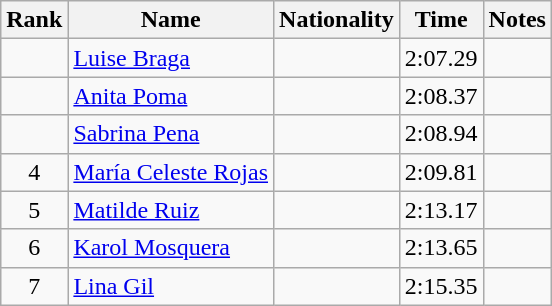<table class="wikitable sortable" style="text-align:center">
<tr>
<th>Rank</th>
<th>Name</th>
<th>Nationality</th>
<th>Time</th>
<th>Notes</th>
</tr>
<tr>
<td></td>
<td align=left><a href='#'>Luise Braga</a></td>
<td align=left></td>
<td>2:07.29</td>
<td></td>
</tr>
<tr>
<td></td>
<td align=left><a href='#'>Anita Poma</a></td>
<td align=left></td>
<td>2:08.37</td>
<td></td>
</tr>
<tr>
<td></td>
<td align=left><a href='#'>Sabrina Pena</a></td>
<td align=left></td>
<td>2:08.94</td>
<td></td>
</tr>
<tr>
<td>4</td>
<td align=left><a href='#'>María Celeste Rojas</a></td>
<td align=left></td>
<td>2:09.81</td>
<td></td>
</tr>
<tr>
<td>5</td>
<td align=left><a href='#'>Matilde Ruiz</a></td>
<td align=left></td>
<td>2:13.17</td>
<td></td>
</tr>
<tr>
<td>6</td>
<td align=left><a href='#'>Karol Mosquera</a></td>
<td align=left></td>
<td>2:13.65</td>
<td></td>
</tr>
<tr>
<td>7</td>
<td align=left><a href='#'>Lina Gil</a></td>
<td align=left></td>
<td>2:15.35</td>
<td></td>
</tr>
</table>
